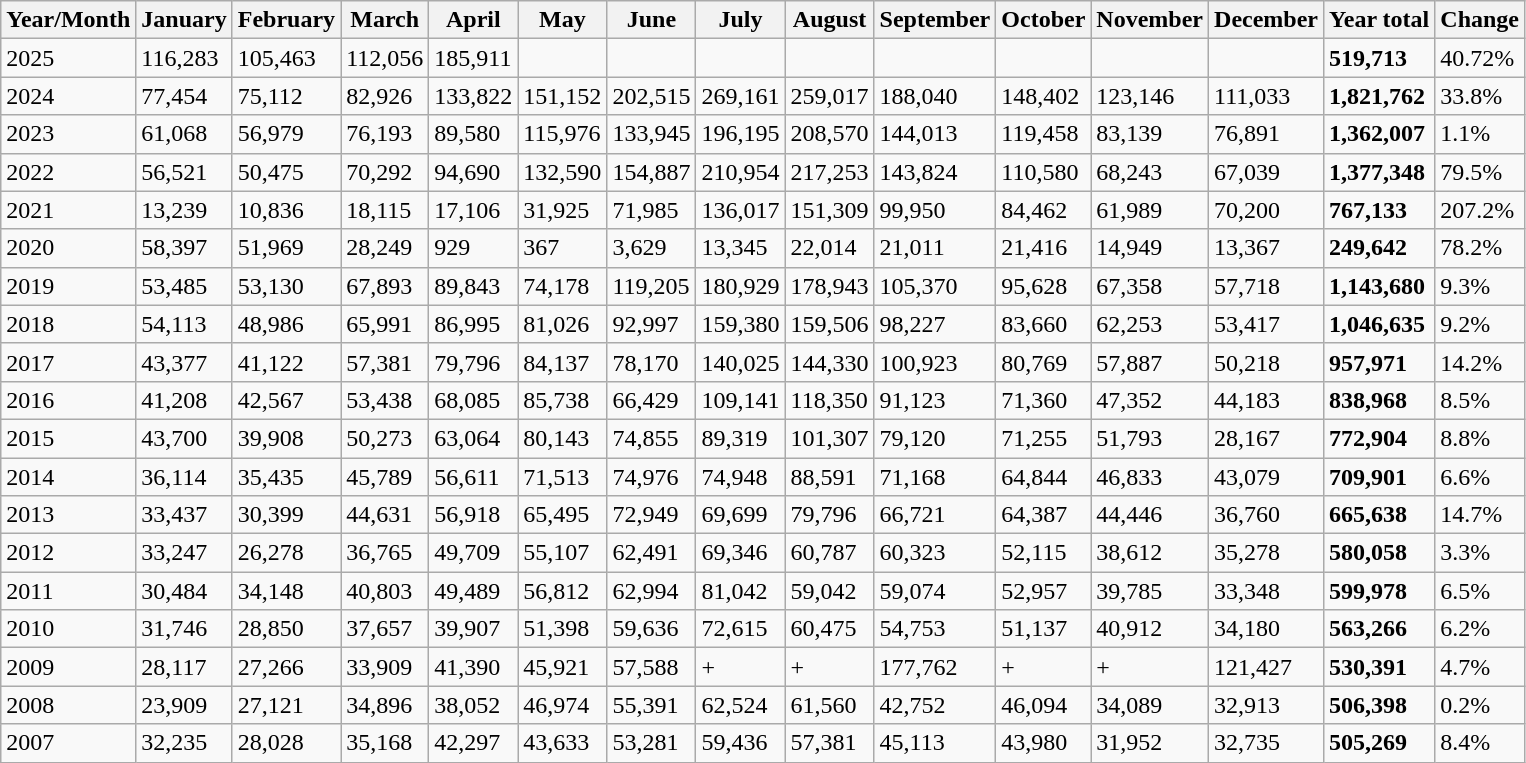<table class="wikitable">
<tr>
<th><strong>Year/Month</strong></th>
<th>January</th>
<th>February</th>
<th>March</th>
<th>April</th>
<th>May</th>
<th>June</th>
<th>July</th>
<th>August</th>
<th>September</th>
<th>October</th>
<th>November</th>
<th>December</th>
<th>Year total</th>
<th>Change</th>
</tr>
<tr>
<td>2025</td>
<td>116,283</td>
<td>105,463</td>
<td>112,056</td>
<td>185,911</td>
<td></td>
<td></td>
<td></td>
<td></td>
<td></td>
<td></td>
<td></td>
<td></td>
<td><strong>519,713</strong></td>
<td>40.72%</td>
</tr>
<tr>
<td>2024</td>
<td>77,454</td>
<td>75,112</td>
<td>82,926</td>
<td>133,822</td>
<td>151,152</td>
<td>202,515</td>
<td>269,161</td>
<td>259,017</td>
<td>188,040</td>
<td>148,402</td>
<td>123,146</td>
<td>111,033</td>
<td><strong>1,821,762</strong></td>
<td>33.8%</td>
</tr>
<tr>
<td>2023</td>
<td>61,068</td>
<td>56,979</td>
<td>76,193</td>
<td>89,580</td>
<td>115,976</td>
<td>133,945</td>
<td>196,195</td>
<td>208,570</td>
<td>144,013</td>
<td>119,458</td>
<td>83,139</td>
<td>76,891</td>
<td><strong>1,362,007</strong></td>
<td>1.1%</td>
</tr>
<tr>
<td>2022</td>
<td>56,521</td>
<td>50,475</td>
<td>70,292</td>
<td>94,690</td>
<td>132,590</td>
<td>154,887</td>
<td>210,954</td>
<td>217,253</td>
<td>143,824</td>
<td>110,580</td>
<td>68,243</td>
<td>67,039</td>
<td><strong>1,377,348</strong></td>
<td>79.5%</td>
</tr>
<tr>
<td>2021</td>
<td>13,239</td>
<td>10,836</td>
<td>18,115</td>
<td>17,106</td>
<td>31,925</td>
<td>71,985</td>
<td>136,017</td>
<td>151,309</td>
<td>99,950</td>
<td>84,462</td>
<td>61,989</td>
<td>70,200</td>
<td><strong>767,133</strong></td>
<td>207.2%</td>
</tr>
<tr>
<td>2020</td>
<td>58,397</td>
<td>51,969</td>
<td>28,249</td>
<td>929</td>
<td>367</td>
<td>3,629</td>
<td>13,345</td>
<td>22,014</td>
<td>21,011</td>
<td>21,416</td>
<td>14,949</td>
<td>13,367</td>
<td><strong>249,642</strong></td>
<td>78.2%</td>
</tr>
<tr>
<td>2019</td>
<td>53,485</td>
<td>53,130</td>
<td>67,893</td>
<td>89,843</td>
<td>74,178</td>
<td>119,205</td>
<td>180,929</td>
<td>178,943</td>
<td>105,370</td>
<td>95,628</td>
<td>67,358</td>
<td>57,718</td>
<td><strong>1,143,680</strong></td>
<td>9.3%</td>
</tr>
<tr>
<td>2018</td>
<td>54,113</td>
<td>48,986</td>
<td>65,991</td>
<td>86,995</td>
<td>81,026</td>
<td>92,997</td>
<td>159,380</td>
<td>159,506</td>
<td>98,227</td>
<td>83,660</td>
<td>62,253</td>
<td>53,417</td>
<td><strong>1,046,635</strong></td>
<td>9.2%</td>
</tr>
<tr>
<td>2017</td>
<td>43,377</td>
<td>41,122</td>
<td>57,381</td>
<td>79,796</td>
<td>84,137</td>
<td>78,170</td>
<td>140,025</td>
<td>144,330</td>
<td>100,923</td>
<td>80,769</td>
<td>57,887</td>
<td>50,218</td>
<td><strong>957,971</strong></td>
<td>14.2%</td>
</tr>
<tr>
<td>2016</td>
<td>41,208</td>
<td>42,567</td>
<td>53,438</td>
<td>68,085</td>
<td>85,738</td>
<td>66,429</td>
<td>109,141</td>
<td>118,350</td>
<td>91,123</td>
<td>71,360</td>
<td>47,352</td>
<td>44,183</td>
<td><strong>838,968</strong></td>
<td>8.5%</td>
</tr>
<tr>
<td>2015</td>
<td>43,700</td>
<td>39,908</td>
<td>50,273</td>
<td>63,064</td>
<td>80,143</td>
<td>74,855</td>
<td>89,319</td>
<td>101,307</td>
<td>79,120</td>
<td>71,255</td>
<td>51,793</td>
<td>28,167</td>
<td><strong>772,904</strong></td>
<td>8.8%</td>
</tr>
<tr>
<td>2014</td>
<td>36,114</td>
<td>35,435</td>
<td>45,789</td>
<td>56,611</td>
<td>71,513</td>
<td>74,976</td>
<td>74,948</td>
<td>88,591</td>
<td>71,168</td>
<td>64,844</td>
<td>46,833</td>
<td>43,079</td>
<td><strong>709,901</strong></td>
<td>6.6%</td>
</tr>
<tr>
<td>2013</td>
<td>33,437</td>
<td>30,399</td>
<td>44,631</td>
<td>56,918</td>
<td>65,495</td>
<td>72,949</td>
<td>69,699</td>
<td>79,796</td>
<td>66,721</td>
<td>64,387</td>
<td>44,446</td>
<td>36,760</td>
<td><strong>665,638</strong></td>
<td>14.7%</td>
</tr>
<tr>
<td>2012</td>
<td>33,247</td>
<td>26,278</td>
<td>36,765</td>
<td>49,709</td>
<td>55,107</td>
<td>62,491</td>
<td>69,346</td>
<td>60,787</td>
<td>60,323</td>
<td>52,115</td>
<td>38,612</td>
<td>35,278</td>
<td><strong>580,058</strong></td>
<td>3.3%</td>
</tr>
<tr>
<td>2011</td>
<td>30,484</td>
<td>34,148</td>
<td>40,803</td>
<td>49,489</td>
<td>56,812</td>
<td>62,994</td>
<td>81,042</td>
<td>59,042</td>
<td>59,074</td>
<td>52,957</td>
<td>39,785</td>
<td>33,348</td>
<td><strong>599,978</strong></td>
<td>6.5%</td>
</tr>
<tr>
<td>2010</td>
<td>31,746</td>
<td>28,850</td>
<td>37,657</td>
<td>39,907</td>
<td>51,398</td>
<td>59,636</td>
<td>72,615</td>
<td>60,475</td>
<td>54,753</td>
<td>51,137</td>
<td>40,912</td>
<td>34,180</td>
<td><strong>563,266</strong></td>
<td>6.2%</td>
</tr>
<tr>
<td>2009</td>
<td>28,117</td>
<td>27,266</td>
<td>33,909</td>
<td>41,390</td>
<td>45,921</td>
<td>57,588</td>
<td>+</td>
<td>+</td>
<td>177,762</td>
<td>+</td>
<td>+</td>
<td>121,427</td>
<td><strong>530,391</strong></td>
<td>4.7%</td>
</tr>
<tr>
<td>2008</td>
<td>23,909</td>
<td>27,121</td>
<td>34,896</td>
<td>38,052</td>
<td>46,974</td>
<td>55,391</td>
<td>62,524</td>
<td>61,560</td>
<td>42,752</td>
<td>46,094</td>
<td>34,089</td>
<td>32,913</td>
<td><strong>506,398</strong></td>
<td>0.2%</td>
</tr>
<tr>
<td>2007</td>
<td>32,235</td>
<td>28,028</td>
<td>35,168</td>
<td>42,297</td>
<td>43,633</td>
<td>53,281</td>
<td>59,436</td>
<td>57,381</td>
<td>45,113</td>
<td>43,980</td>
<td>31,952</td>
<td>32,735</td>
<td><strong>505,269</strong></td>
<td>8.4%</td>
</tr>
</table>
